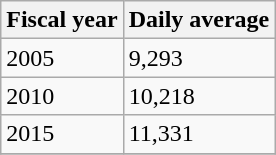<table class="wikitable">
<tr>
<th>Fiscal year</th>
<th>Daily average</th>
</tr>
<tr>
<td>2005</td>
<td>9,293</td>
</tr>
<tr>
<td>2010</td>
<td>10,218</td>
</tr>
<tr>
<td>2015</td>
<td>11,331</td>
</tr>
<tr>
</tr>
</table>
